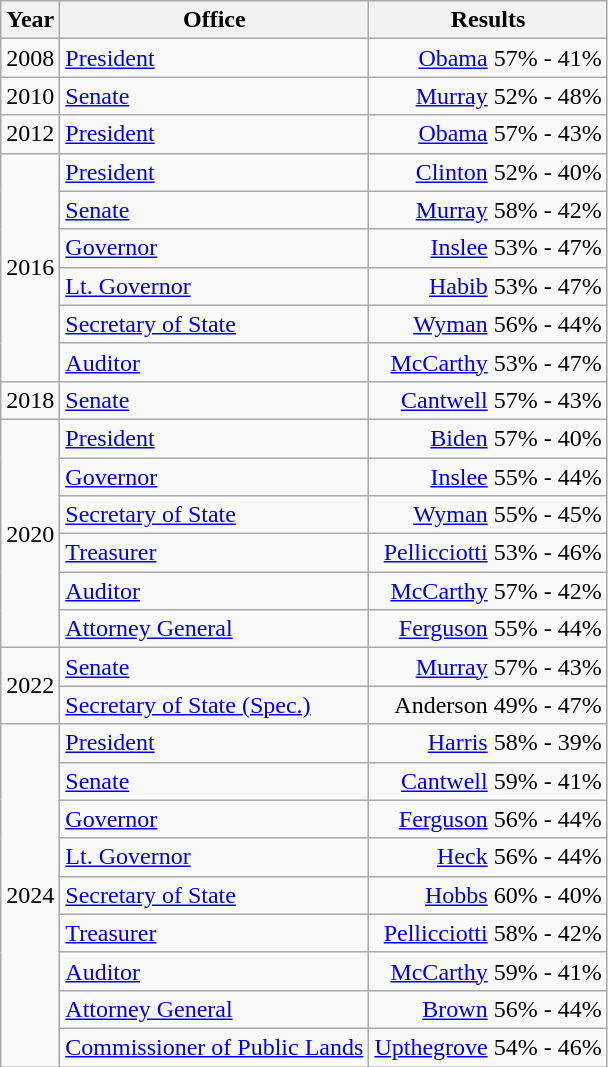<table class=wikitable>
<tr>
<th>Year</th>
<th>Office</th>
<th>Results</th>
</tr>
<tr>
<td>2008</td>
<td><a href='#'>President</a></td>
<td align="right" ><a href='#'>Obama</a> 57% - 41%</td>
</tr>
<tr>
<td>2010</td>
<td><a href='#'>Senate</a></td>
<td align="right" ><a href='#'>Murray</a> 52% - 48%</td>
</tr>
<tr>
<td>2012</td>
<td><a href='#'>President</a></td>
<td align="right" ><a href='#'>Obama</a> 57% - 43%</td>
</tr>
<tr>
<td rowspan=6>2016</td>
<td><a href='#'>President</a></td>
<td align="right" ><a href='#'>Clinton</a> 52% - 40%</td>
</tr>
<tr>
<td><a href='#'>Senate</a></td>
<td align="right" ><a href='#'>Murray</a> 58% - 42%</td>
</tr>
<tr>
<td><a href='#'>Governor</a></td>
<td align="right" ><a href='#'>Inslee</a> 53% - 47%</td>
</tr>
<tr>
<td><a href='#'>Lt. Governor</a></td>
<td align="right" ><a href='#'>Habib</a> 53% - 47%</td>
</tr>
<tr>
<td><a href='#'>Secretary of State</a></td>
<td align="right" ><a href='#'>Wyman</a> 56% - 44%</td>
</tr>
<tr>
<td><a href='#'>Auditor</a></td>
<td align="right" ><a href='#'>McCarthy</a> 53% - 47%</td>
</tr>
<tr>
<td>2018</td>
<td><a href='#'>Senate</a></td>
<td align="right" ><a href='#'>Cantwell</a> 57% - 43%</td>
</tr>
<tr>
<td rowspan=6>2020</td>
<td><a href='#'>President</a></td>
<td align="right" ><a href='#'>Biden</a> 57% - 40%</td>
</tr>
<tr>
<td><a href='#'>Governor</a></td>
<td align="right" ><a href='#'>Inslee</a> 55% - 44%</td>
</tr>
<tr>
<td><a href='#'>Secretary of State</a></td>
<td align="right" ><a href='#'>Wyman</a> 55% - 45%</td>
</tr>
<tr>
<td><a href='#'>Treasurer</a></td>
<td align="right" ><a href='#'>Pellicciotti</a> 53% - 46%</td>
</tr>
<tr>
<td><a href='#'>Auditor</a></td>
<td align="right" ><a href='#'>McCarthy</a> 57% - 42%</td>
</tr>
<tr>
<td><a href='#'>Attorney General</a></td>
<td align="right" ><a href='#'>Ferguson</a> 55% - 44%</td>
</tr>
<tr>
<td rowspan=2>2022</td>
<td><a href='#'>Senate</a></td>
<td align="right" ><a href='#'>Murray</a> 57% - 43%</td>
</tr>
<tr>
<td><a href='#'>Secretary of State (Spec.)</a></td>
<td align="right" >Anderson 49% - 47%</td>
</tr>
<tr>
<td rowspan=9>2024</td>
<td><a href='#'>President</a></td>
<td align="right" ><a href='#'>Harris</a> 58% - 39%</td>
</tr>
<tr>
<td><a href='#'>Senate</a></td>
<td align="right" ><a href='#'>Cantwell</a> 59% - 41%</td>
</tr>
<tr>
<td><a href='#'>Governor</a></td>
<td align="right" ><a href='#'>Ferguson</a> 56% - 44%</td>
</tr>
<tr>
<td><a href='#'>Lt. Governor</a></td>
<td align="right" ><a href='#'>Heck</a> 56% - 44%</td>
</tr>
<tr>
<td><a href='#'>Secretary of State</a></td>
<td align="right" ><a href='#'>Hobbs</a> 60% - 40%</td>
</tr>
<tr>
<td><a href='#'>Treasurer</a></td>
<td align="right" ><a href='#'>Pellicciotti</a> 58% - 42%</td>
</tr>
<tr>
<td><a href='#'>Auditor</a></td>
<td align="right" ><a href='#'>McCarthy</a> 59% - 41%</td>
</tr>
<tr>
<td><a href='#'>Attorney General</a></td>
<td align="right" ><a href='#'>Brown</a> 56% - 44%</td>
</tr>
<tr>
<td><a href='#'>Commissioner of Public Lands</a></td>
<td align="right" ><a href='#'>Upthegrove</a> 54% - 46%</td>
</tr>
</table>
